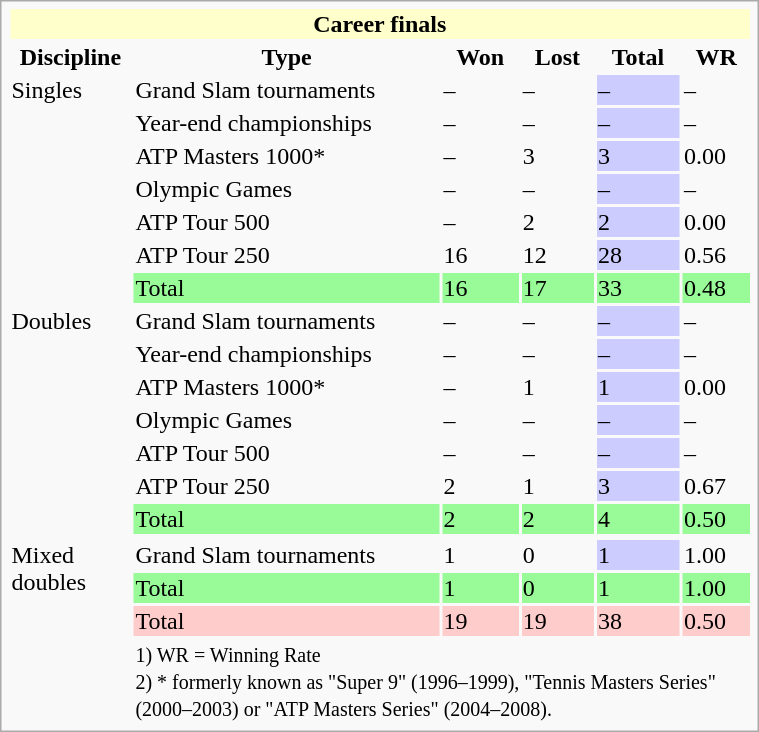<table class="infobox vcard vevent" style="width:40%;">
<tr style="background:#ffc;">
<th colspan=6>Career finals</th>
</tr>
<tr>
<th>Discipline</th>
<th>Type</th>
<th>Won</th>
<th>Lost</th>
<th>Total</th>
<th>WR</th>
</tr>
<tr>
<td rowspan=7>Singles</td>
<td>Grand Slam tournaments</td>
<td>–</td>
<td>–</td>
<td style="background:#ccf;">–</td>
<td>–</td>
</tr>
<tr>
<td>Year-end championships</td>
<td>–</td>
<td>–</td>
<td style="background:#ccf;">–</td>
<td>–</td>
</tr>
<tr>
<td>ATP Masters 1000*</td>
<td>–</td>
<td>3</td>
<td style="background:#ccf;">3</td>
<td>0.00</td>
</tr>
<tr>
<td>Olympic Games</td>
<td>–</td>
<td>–</td>
<td style="background:#ccf;">–</td>
<td>–</td>
</tr>
<tr>
<td>ATP Tour 500</td>
<td>–</td>
<td>2</td>
<td style="background:#ccf;">2</td>
<td>0.00</td>
</tr>
<tr>
<td>ATP Tour 250</td>
<td>16</td>
<td>12</td>
<td style="background:#ccf;">28</td>
<td>0.56</td>
</tr>
<tr style="background:#98fb98;">
<td>Total</td>
<td>16</td>
<td>17</td>
<td>33</td>
<td>0.48</td>
</tr>
<tr>
<td rowspan=7>Doubles</td>
<td>Grand Slam tournaments</td>
<td>–</td>
<td>–</td>
<td style="background:#ccf;">–</td>
<td>–</td>
</tr>
<tr>
<td>Year-end championships</td>
<td>–</td>
<td>–</td>
<td style="background:#ccf;">–</td>
<td>–</td>
</tr>
<tr>
<td>ATP Masters 1000*</td>
<td>–</td>
<td>1</td>
<td style="background:#ccf;">1</td>
<td>0.00</td>
</tr>
<tr>
<td>Olympic Games</td>
<td>–</td>
<td>–</td>
<td style="background:#ccf;">–</td>
<td>–</td>
</tr>
<tr>
<td>ATP Tour 500</td>
<td>–</td>
<td>–</td>
<td style="background:#ccf;">–</td>
<td>–</td>
</tr>
<tr>
<td>ATP Tour 250</td>
<td>2</td>
<td>1</td>
<td style="background:#ccf;">3</td>
<td>0.67</td>
</tr>
<tr style="background:#98fb98;">
<td>Total</td>
<td>2</td>
<td>2</td>
<td>4</td>
<td>0.50</td>
</tr>
<tr>
</tr>
<tr>
<td rowspan=6>Mixed doubles</td>
<td>Grand Slam tournaments</td>
<td>1</td>
<td>0</td>
<td bgcolor=CCCCFF>1</td>
<td>1.00</td>
</tr>
<tr bgcolor=98FB98>
<td>Total</td>
<td>1</td>
<td>0</td>
<td>1</td>
<td>1.00</td>
</tr>
<tr bgcolor=FFCCCC>
<td colspan=1>Total</td>
<td>19</td>
<td>19</td>
<td>38</td>
<td>0.50</td>
</tr>
<tr>
<td colspan=6><small>1) WR = Winning Rate <br>2) * formerly known as "Super 9" (1996–1999), "Tennis Masters Series" (2000–2003) or "ATP Masters Series" (2004–2008).</small></td>
</tr>
</table>
